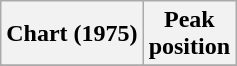<table class="wikitable sortable">
<tr>
<th align="left">Chart (1975)</th>
<th align="center">Peak<br>position</th>
</tr>
<tr>
</tr>
</table>
